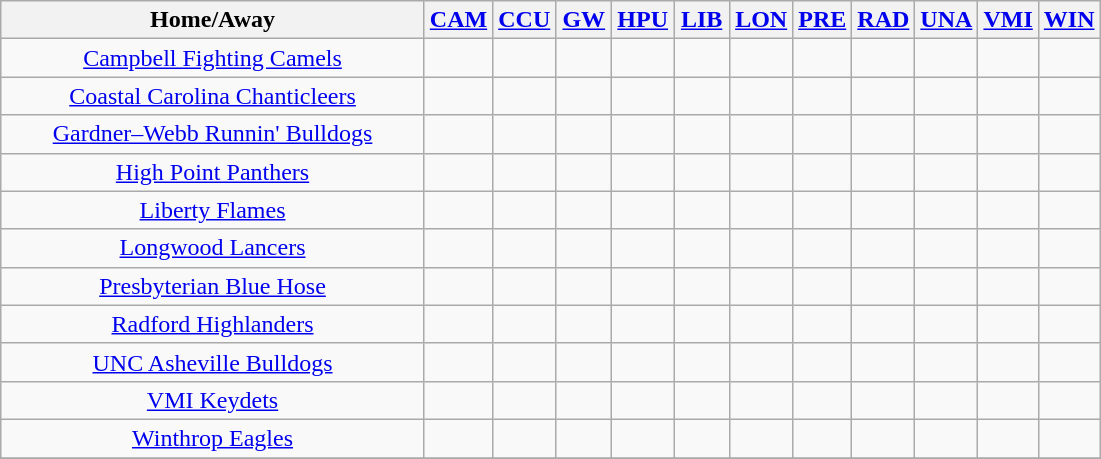<table class="wikitable" style="text-align: center">
<tr>
<th width="275">Home/Away</th>
<th width="30"><a href='#'>CAM</a></th>
<th width="30"><a href='#'>CCU</a></th>
<th width="30"><a href='#'>GW</a></th>
<th width="30"><a href='#'>HPU</a></th>
<th width="30"><a href='#'>LIB</a></th>
<th width="30"><a href='#'>LON</a></th>
<th width="30"><a href='#'>PRE</a></th>
<th width="30"><a href='#'>RAD</a></th>
<th width="30"><a href='#'>UNA</a></th>
<th width="30"><a href='#'>VMI</a></th>
<th width="30"><a href='#'>WIN</a></th>
</tr>
<tr>
<td><a href='#'>Campbell Fighting Camels</a></td>
<td></td>
<td></td>
<td></td>
<td></td>
<td></td>
<td></td>
<td></td>
<td></td>
<td></td>
<td></td>
<td></td>
</tr>
<tr>
<td><a href='#'>Coastal Carolina Chanticleers</a></td>
<td></td>
<td></td>
<td></td>
<td></td>
<td></td>
<td></td>
<td></td>
<td></td>
<td></td>
<td></td>
<td></td>
</tr>
<tr>
<td><a href='#'>Gardner–Webb Runnin' Bulldogs</a></td>
<td></td>
<td></td>
<td></td>
<td></td>
<td></td>
<td></td>
<td></td>
<td></td>
<td></td>
<td></td>
<td></td>
</tr>
<tr>
<td><a href='#'>High Point Panthers</a></td>
<td></td>
<td></td>
<td></td>
<td></td>
<td></td>
<td></td>
<td></td>
<td></td>
<td></td>
<td></td>
<td></td>
</tr>
<tr>
<td><a href='#'>Liberty Flames</a></td>
<td></td>
<td></td>
<td></td>
<td></td>
<td></td>
<td></td>
<td></td>
<td></td>
<td></td>
<td></td>
<td></td>
</tr>
<tr>
<td><a href='#'>Longwood Lancers</a></td>
<td></td>
<td></td>
<td></td>
<td></td>
<td></td>
<td></td>
<td></td>
<td></td>
<td></td>
<td></td>
<td></td>
</tr>
<tr>
<td><a href='#'>Presbyterian Blue Hose</a></td>
<td></td>
<td></td>
<td></td>
<td></td>
<td></td>
<td></td>
<td></td>
<td></td>
<td></td>
<td></td>
<td></td>
</tr>
<tr>
<td><a href='#'>Radford Highlanders</a></td>
<td></td>
<td></td>
<td></td>
<td></td>
<td></td>
<td></td>
<td></td>
<td></td>
<td></td>
<td></td>
<td></td>
</tr>
<tr>
<td><a href='#'>UNC Asheville Bulldogs</a></td>
<td></td>
<td></td>
<td></td>
<td></td>
<td></td>
<td></td>
<td></td>
<td></td>
<td></td>
<td></td>
<td></td>
</tr>
<tr>
<td><a href='#'>VMI Keydets</a></td>
<td></td>
<td></td>
<td></td>
<td></td>
<td></td>
<td></td>
<td></td>
<td></td>
<td></td>
<td></td>
<td></td>
</tr>
<tr>
<td><a href='#'>Winthrop Eagles</a></td>
<td></td>
<td></td>
<td></td>
<td></td>
<td></td>
<td></td>
<td></td>
<td></td>
<td></td>
<td></td>
<td></td>
</tr>
<tr>
</tr>
</table>
